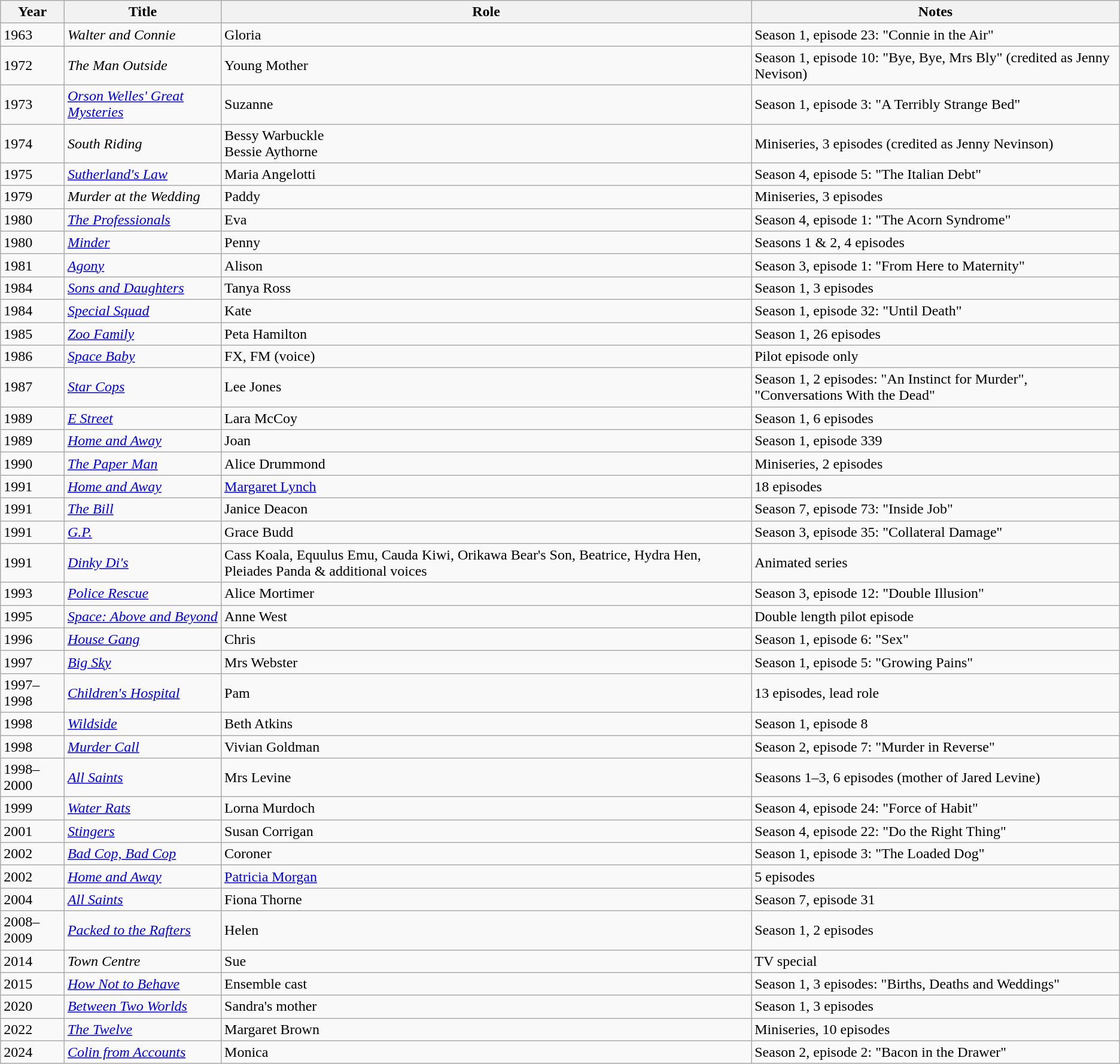<table class="wikitable sortable">
<tr>
<th>Year</th>
<th>Title</th>
<th>Role</th>
<th>Notes</th>
</tr>
<tr>
<td>1963</td>
<td><em>Walter and Connie</em></td>
<td>Gloria</td>
<td>Season 1, episode 23: "Connie in the Air"</td>
</tr>
<tr>
<td>1972</td>
<td><em>The Man Outside</em></td>
<td>Young Mother</td>
<td>Season 1, episode 10: "Bye, Bye, Mrs Bly" (credited as Jenny Nevison)</td>
</tr>
<tr>
<td>1973</td>
<td><em><a href='#'>Orson Welles' Great Mysteries</a></em></td>
<td>Suzanne</td>
<td>Season 1, episode 3: "A Terribly Strange Bed"</td>
</tr>
<tr>
<td>1974</td>
<td><em>South Riding</em></td>
<td>Bessy Warbuckle<br>Bessie Aythorne</td>
<td>Miniseries, 3 episodes (credited as Jenny Nevinson)</td>
</tr>
<tr>
<td>1975</td>
<td><em><a href='#'>Sutherland's Law</a></em></td>
<td>Maria Angelotti</td>
<td>Season 4, episode 5: "The Italian Debt"</td>
</tr>
<tr>
<td>1979</td>
<td><em>Murder at the Wedding</em></td>
<td>Paddy</td>
<td>Miniseries, 3 episodes</td>
</tr>
<tr>
<td>1980</td>
<td><em><a href='#'>The Professionals</a></em></td>
<td>Eva</td>
<td>Season 4, episode 1: "The Acorn Syndrome"</td>
</tr>
<tr>
<td>1980</td>
<td><em><a href='#'>Minder</a></em></td>
<td>Penny</td>
<td>Seasons 1 & 2, 4 episodes</td>
</tr>
<tr>
<td>1981</td>
<td><em><a href='#'>Agony</a></em></td>
<td>Alison</td>
<td>Season 3, episode 1: "From Here to Maternity"</td>
</tr>
<tr>
<td>1984</td>
<td><em><a href='#'>Sons and Daughters</a></em></td>
<td>Tanya Ross</td>
<td>Season 1, 3 episodes</td>
</tr>
<tr>
<td>1984</td>
<td><em><a href='#'>Special Squad</a></em></td>
<td>Kate</td>
<td>Season 1, episode 32: "Until Death"</td>
</tr>
<tr>
<td>1985</td>
<td><em><a href='#'>Zoo Family</a></em></td>
<td>Peta Hamilton</td>
<td>Season 1, 26 episodes</td>
</tr>
<tr>
<td>1986</td>
<td><em><a href='#'>Space Baby</a></em></td>
<td>FX, FM (voice)</td>
<td>Pilot episode only</td>
</tr>
<tr>
<td>1987</td>
<td><em><a href='#'>Star Cops</a></em></td>
<td>Lee Jones</td>
<td>Season 1, 2 episodes: "An Instinct for Murder", "Conversations With the Dead"</td>
</tr>
<tr>
<td>1989</td>
<td><em><a href='#'>E Street</a></em></td>
<td>Lara McCoy</td>
<td>Season 1, 6 episodes</td>
</tr>
<tr>
<td>1989</td>
<td><em><a href='#'>Home and Away</a></em></td>
<td>Joan</td>
<td>Season 1, episode 339</td>
</tr>
<tr>
<td>1990</td>
<td><em><a href='#'>The Paper Man</a></em></td>
<td>Alice Drummond</td>
<td>Miniseries, 2 episodes</td>
</tr>
<tr>
<td>1991</td>
<td><em><a href='#'>Home and Away</a></em></td>
<td><a href='#'>Margaret Lynch</a></td>
<td>18 episodes</td>
</tr>
<tr>
<td>1991</td>
<td><em><a href='#'>The Bill</a></em></td>
<td>Janice Deacon</td>
<td>Season 7, episode 73: "Inside Job"</td>
</tr>
<tr>
<td>1991</td>
<td><em><a href='#'>G.P.</a></em></td>
<td>Grace Budd</td>
<td>Season 3, episode 35: "Collateral Damage"</td>
</tr>
<tr>
<td>1991</td>
<td><em><a href='#'>Dinky Di's</a></em></td>
<td>Cass Koala, Equulus Emu, Cauda Kiwi, Orikawa Bear's Son, Beatrice, Hydra Hen, Pleiades Panda & additional voices</td>
<td>Animated series</td>
</tr>
<tr>
<td>1993</td>
<td><em><a href='#'>Police Rescue</a></em></td>
<td>Alice Mortimer</td>
<td>Season 3, episode 12: "Double Illusion"</td>
</tr>
<tr>
<td>1995</td>
<td><em><a href='#'>Space: Above and Beyond</a></em></td>
<td>Anne West</td>
<td>Double length pilot episode</td>
</tr>
<tr>
<td>1996</td>
<td><em><a href='#'>House Gang</a></em></td>
<td>Chris</td>
<td>Season 1, episode 6: "Sex"</td>
</tr>
<tr>
<td>1997</td>
<td><em><a href='#'>Big Sky</a></em></td>
<td>Mrs Webster</td>
<td>Season 1, episode 5: "Growing Pains"</td>
</tr>
<tr>
<td>1997–1998</td>
<td><em><a href='#'>Children's Hospital</a></em></td>
<td>Pam</td>
<td>13 episodes, lead role</td>
</tr>
<tr>
<td>1998</td>
<td><em><a href='#'>Wildside</a></em></td>
<td>Beth Atkins</td>
<td>Season 1, episode 8</td>
</tr>
<tr>
<td>1998</td>
<td><em><a href='#'>Murder Call</a></em></td>
<td>Vivian Goldman</td>
<td>Season 2, episode 7: "Murder in Reverse"</td>
</tr>
<tr>
<td>1998–2000</td>
<td><em><a href='#'>All Saints</a></em></td>
<td>Mrs Levine</td>
<td>Seasons 1–3, 6 episodes (mother of Jared Levine)</td>
</tr>
<tr>
<td>1999</td>
<td><em><a href='#'>Water Rats</a></em></td>
<td>Lorna Murdoch</td>
<td>Season 4, episode 24: "Force of Habit"</td>
</tr>
<tr>
<td>2001</td>
<td><em><a href='#'>Stingers</a></em></td>
<td>Susan Corrigan</td>
<td>Season 4, episode 22: "Do the Right Thing"</td>
</tr>
<tr>
<td>2002</td>
<td><em><a href='#'>Bad Cop, Bad Cop</a></em></td>
<td>Coroner</td>
<td>Season 1, episode 3: "The Loaded Dog"</td>
</tr>
<tr>
<td>2002</td>
<td><em><a href='#'>Home and Away</a></em></td>
<td><a href='#'>Patricia Morgan</a></td>
<td>5 episodes</td>
</tr>
<tr>
<td>2004</td>
<td><em><a href='#'>All Saints</a></em></td>
<td>Fiona Thorne</td>
<td>Season 7, episode 31</td>
</tr>
<tr>
<td>2008–2009</td>
<td><em><a href='#'>Packed to the Rafters</a></em></td>
<td>Helen</td>
<td>Season 1, 2 episodes</td>
</tr>
<tr>
<td>2014</td>
<td><em>Town Centre</em></td>
<td>Sue</td>
<td>TV special</td>
</tr>
<tr>
<td>2015</td>
<td><em><a href='#'>How Not to Behave</a></em></td>
<td>Ensemble cast</td>
<td>Season 1, 3 episodes: "Births, Deaths and Weddings"</td>
</tr>
<tr>
<td>2020</td>
<td><em><a href='#'>Between Two Worlds</a></em></td>
<td>Sandra's mother</td>
<td>Season 1, 3 episodes</td>
</tr>
<tr>
<td>2022</td>
<td><em><a href='#'>The Twelve</a></em></td>
<td>Margaret Brown</td>
<td>Miniseries, 10 episodes</td>
</tr>
<tr>
<td>2024</td>
<td><em><a href='#'>Colin from Accounts</a></em></td>
<td>Monica</td>
<td>Season 2, episode 2: "Bacon in the Drawer"</td>
</tr>
</table>
